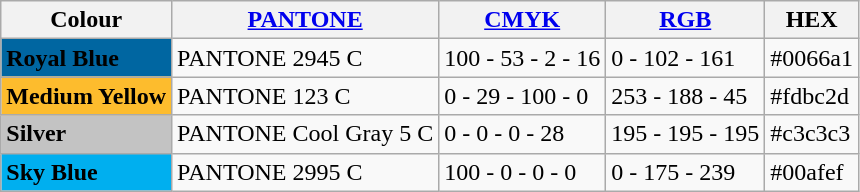<table class="wikitable">
<tr>
<th>Colour</th>
<th><a href='#'>PANTONE</a></th>
<th><a href='#'>CMYK</a></th>
<th><a href='#'>RGB</a></th>
<th>HEX</th>
</tr>
<tr>
<td style="background-color:#0066a1"><strong>Royal Blue</strong></td>
<td>PANTONE 2945 C</td>
<td>100 - 53 - 2 - 16</td>
<td>0 - 102 - 161</td>
<td>#0066a1</td>
</tr>
<tr>
<td style="background-color:#fdbc2d"><strong>Medium Yellow</strong></td>
<td>PANTONE 123 C</td>
<td>0 - 29 - 100 - 0</td>
<td>253 - 188 - 45</td>
<td>#fdbc2d</td>
</tr>
<tr>
<td style="background-color:#c3c3c3"><strong>Silver</strong></td>
<td>PANTONE Cool Gray 5 C</td>
<td>0 - 0 - 0 - 28</td>
<td>195 - 195 - 195</td>
<td>#c3c3c3</td>
</tr>
<tr>
<td style="background-color:#00afef"><strong>Sky Blue</strong></td>
<td>PANTONE 2995 C</td>
<td>100 - 0 - 0 - 0</td>
<td>0 - 175 - 239</td>
<td>#00afef</td>
</tr>
</table>
